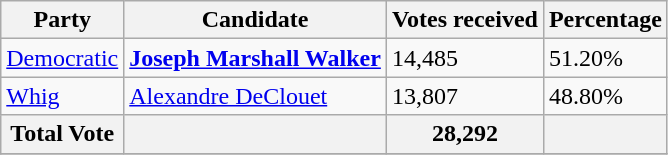<table class="wikitable">
<tr>
<th>Party</th>
<th>Candidate</th>
<th>Votes received</th>
<th>Percentage</th>
</tr>
<tr>
<td><a href='#'>Democratic</a></td>
<td><strong><a href='#'>Joseph Marshall Walker</a></strong></td>
<td>14,485</td>
<td>51.20%</td>
</tr>
<tr>
<td><a href='#'>Whig</a></td>
<td><a href='#'>Alexandre DeClouet</a></td>
<td>13,807</td>
<td>48.80%</td>
</tr>
<tr>
<th>Total Vote</th>
<th></th>
<th>28,292</th>
<th></th>
</tr>
<tr>
</tr>
</table>
